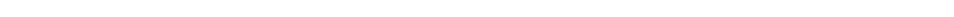<table style="width:66%; text-align:center;">
<tr style="color:white;">
<td style="background:"><strong>8</strong></td>
<td style="background:"><strong>23</strong></td>
<td style="background:"><strong>8</strong></td>
<td style="background:"><strong>54</strong></td>
</tr>
</table>
